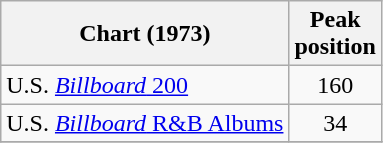<table class="wikitable">
<tr>
<th>Chart (1973)</th>
<th>Peak<br>position</th>
</tr>
<tr>
<td>U.S. <a href='#'><em>Billboard</em> 200</a></td>
<td align="center">160</td>
</tr>
<tr>
<td>U.S. <a href='#'><em>Billboard</em> R&B Albums</a></td>
<td align="center">34</td>
</tr>
<tr>
</tr>
</table>
